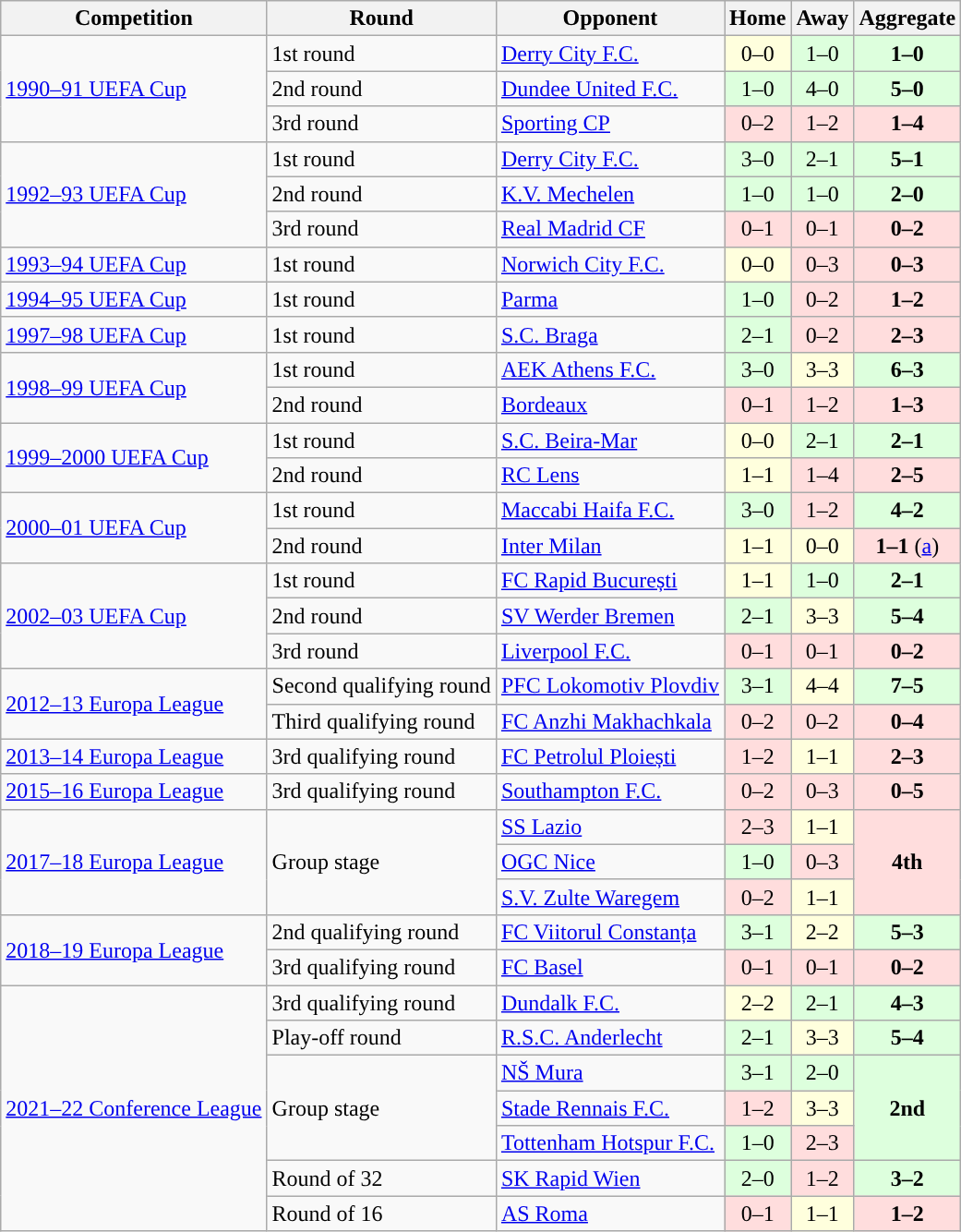<table class="wikitable">
<tr>
<th>Competition</th>
<th>Round</th>
<th>Opponent</th>
<th>Home</th>
<th>Away</th>
<th>Aggregate</th>
</tr>
<tr>
<td rowspan="3"><a href='#'>1990–91 UEFA Cup</a></td>
<td>1st round</td>
<td> <a href='#'>Derry City F.C.</a></td>
<td bgcolor="#ffffdd" style="text-align:center;">0–0</td>
<td bgcolor="#ddffdd" style="text-align:center;">1–0</td>
<td bgcolor="#ddffdd" style="text-align:center;"><strong>1–0</strong></td>
</tr>
<tr>
<td>2nd round</td>
<td> <a href='#'>Dundee United F.C.</a></td>
<td bgcolor="#ddffdd" style="text-align:center;">1–0</td>
<td bgcolor="#ddffdd" style="text-align:center;">4–0</td>
<td bgcolor="#ddffdd" style="text-align:center;"><strong>5–0</strong></td>
</tr>
<tr>
<td>3rd round</td>
<td> <a href='#'>Sporting CP</a></td>
<td bgcolor="#ffdddd" style="text-align:center;">0–2</td>
<td bgcolor="#ffdddd" style="text-align:center;">1–2</td>
<td bgcolor="#ffdddd" style="text-align:center;"><strong>1–4</strong></td>
</tr>
<tr>
<td rowspan="3"><a href='#'>1992–93 UEFA Cup</a></td>
<td>1st round</td>
<td> <a href='#'>Derry City F.C.</a></td>
<td bgcolor="#ddffdd" style="text-align:center;">3–0</td>
<td bgcolor="#ddffdd" style="text-align:center;">2–1</td>
<td bgcolor="#ddffdd" style="text-align:center;"><strong>5–1</strong></td>
</tr>
<tr>
<td>2nd round</td>
<td> <a href='#'>K.V. Mechelen</a></td>
<td bgcolor="#ddffdd" style="text-align:center;">1–0</td>
<td bgcolor="#ddffdd" style="text-align:center;">1–0</td>
<td bgcolor="#ddffdd" style="text-align:center;"><strong>2–0</strong></td>
</tr>
<tr>
<td>3rd round</td>
<td> <a href='#'>Real Madrid CF</a></td>
<td bgcolor="#ffdddd" style="text-align:center;">0–1</td>
<td bgcolor="#ffdddd" style="text-align:center;">0–1</td>
<td bgcolor="#ffdddd" style="text-align:center;"><strong>0–2</strong></td>
</tr>
<tr>
<td><a href='#'>1993–94 UEFA Cup</a></td>
<td>1st round</td>
<td> <a href='#'>Norwich City F.C.</a></td>
<td bgcolor="#ffffdd" style="text-align:center;">0–0</td>
<td bgcolor="#ffdddd" style="text-align:center;">0–3</td>
<td bgcolor="#ffdddd" style="text-align:center;"><strong>0–3</strong></td>
</tr>
<tr>
<td><a href='#'>1994–95 UEFA Cup</a></td>
<td>1st round</td>
<td> <a href='#'>Parma</a></td>
<td bgcolor="#ddffdd" style="text-align:center;">1–0</td>
<td bgcolor="#ffdddd" style="text-align:center;">0–2</td>
<td bgcolor="#ffdddd" style="text-align:center;"><strong>1–2</strong></td>
</tr>
<tr>
<td><a href='#'>1997–98 UEFA Cup</a></td>
<td>1st round</td>
<td> <a href='#'>S.C. Braga</a></td>
<td bgcolor="#ddffdd" style="text-align:center;">2–1</td>
<td bgcolor="#ffdddd" style="text-align:center;">0–2</td>
<td bgcolor="#ffdddd" style="text-align:center;"><strong>2–3</strong></td>
</tr>
<tr>
<td rowspan="2"><a href='#'>1998–99 UEFA Cup</a></td>
<td>1st round</td>
<td> <a href='#'>AEK Athens F.C.</a></td>
<td bgcolor="#ddffdd" style="text-align:center;">3–0</td>
<td bgcolor="#ffffdd" style="text-align:center;">3–3</td>
<td bgcolor="#ddffdd" style="text-align:center;"><strong>6–3</strong></td>
</tr>
<tr>
<td>2nd round</td>
<td> <a href='#'>Bordeaux</a></td>
<td bgcolor="#ffdddd" style="text-align:center;">0–1</td>
<td bgcolor="#ffdddd" style="text-align:center;">1–2</td>
<td bgcolor="#ffdddd" style="text-align:center;"><strong>1–3</strong></td>
</tr>
<tr>
<td rowspan="2"><a href='#'>1999–2000 UEFA Cup</a></td>
<td>1st round</td>
<td> <a href='#'>S.C. Beira-Mar</a></td>
<td bgcolor="#ffffdd" style="text-align:center;">0–0</td>
<td bgcolor="#ddffdd" style="text-align:center;">2–1</td>
<td bgcolor="#ddffdd" style="text-align:center;"><strong>2–1</strong></td>
</tr>
<tr>
<td>2nd round</td>
<td> <a href='#'>RC Lens</a></td>
<td bgcolor="#ffffdd" style="text-align:center;">1–1</td>
<td bgcolor="#ffdddd" style="text-align:center;">1–4</td>
<td bgcolor="#ffdddd" style="text-align:center;"><strong>2–5</strong></td>
</tr>
<tr>
<td rowspan="2"><a href='#'>2000–01 UEFA Cup</a></td>
<td>1st round</td>
<td> <a href='#'>Maccabi Haifa F.C.</a></td>
<td bgcolor="#ddffdd" style="text-align:center;">3–0</td>
<td bgcolor="#ffdddd" style="text-align:center;">1–2</td>
<td bgcolor="#ddffdd" style="text-align:center;"><strong>4–2</strong></td>
</tr>
<tr>
<td>2nd round</td>
<td> <a href='#'>Inter Milan</a></td>
<td bgcolor="#ffffdd" style="text-align:center;">1–1</td>
<td bgcolor="#ffffdd" style="text-align:center;">0–0</td>
<td bgcolor="#ffdddd" style="text-align:center;"><strong>1–1</strong> (<a href='#'>a</a>)</td>
</tr>
<tr>
<td rowspan="3"><a href='#'>2002–03 UEFA Cup</a></td>
<td>1st round</td>
<td> <a href='#'>FC Rapid București</a></td>
<td bgcolor="#ffffdd" style="text-align:center;">1–1</td>
<td bgcolor="#ddffdd" style="text-align:center;">1–0</td>
<td bgcolor="#ddffdd" style="text-align:center;"><strong>2–1</strong></td>
</tr>
<tr>
<td>2nd round</td>
<td> <a href='#'>SV Werder Bremen</a></td>
<td bgcolor="#ddffdd" style="text-align:center;">2–1</td>
<td bgcolor="#ffffdd" style="text-align:center;">3–3</td>
<td bgcolor="#ddffdd" style="text-align:center;"><strong>5–4</strong></td>
</tr>
<tr>
<td>3rd round</td>
<td> <a href='#'>Liverpool F.C.</a></td>
<td bgcolor="#ffdddd" style="text-align:center;">0–1</td>
<td bgcolor="#ffdddd" style="text-align:center;">0–1</td>
<td bgcolor="#ffdddd" style="text-align:center;"><strong>0–2</strong></td>
</tr>
<tr>
<td rowspan="2"><a href='#'>2012–13 Europa League</a></td>
<td>Second qualifying round</td>
<td> <a href='#'>PFC Lokomotiv Plovdiv</a></td>
<td bgcolor="#ddffdd" style="text-align:center;">3–1</td>
<td bgcolor="#ffffdd" style="text-align:center;">4–4</td>
<td bgcolor="#ddffdd" style="text-align:center;"><strong>7–5</strong></td>
</tr>
<tr>
<td>Third qualifying round</td>
<td> <a href='#'>FC Anzhi Makhachkala</a></td>
<td bgcolor="#ffdddd" style="text-align:center;">0–2</td>
<td bgcolor="#ffdddd" style="text-align:center;">0–2</td>
<td bgcolor="#ffdddd" style="text-align:center;"><strong>0–4</strong></td>
</tr>
<tr>
<td><a href='#'>2013–14 Europa League</a></td>
<td>3rd qualifying round</td>
<td> <a href='#'>FC Petrolul Ploiești</a></td>
<td bgcolor="#ffdddd" style="text-align:center;">1–2</td>
<td bgcolor="#ffffdd" style="text-align:center;">1–1</td>
<td bgcolor="#ffdddd" style="text-align:center;"><strong>2–3</strong></td>
</tr>
<tr>
<td><a href='#'>2015–16 Europa League</a></td>
<td>3rd qualifying round</td>
<td> <a href='#'>Southampton F.C.</a></td>
<td bgcolor="#ffdddd" style="text-align:center;">0–2</td>
<td bgcolor="#ffdddd" style="text-align:center;">0–3</td>
<td bgcolor="#ffdddd" style="text-align:center;"><strong>0–5</strong></td>
</tr>
<tr>
<td rowspan="3"><a href='#'>2017–18 Europa League</a></td>
<td rowspan="3">Group stage</td>
<td> <a href='#'>SS Lazio</a></td>
<td bgcolor="#ffdddd" style="text-align:center;">2–3</td>
<td bgcolor="#ffffdd" style="text-align:center;">1–1</td>
<td bgcolor="#ffdddd" style="text-align:center;" rowspan="3"><strong>4th</strong></td>
</tr>
<tr>
<td> <a href='#'>OGC Nice</a></td>
<td bgcolor="#ddffdd" style="text-align:center;">1–0</td>
<td bgcolor="#ffdddd" style="text-align:center;">0–3</td>
</tr>
<tr>
<td> <a href='#'>S.V. Zulte Waregem</a></td>
<td bgcolor="#ffdddd" style="text-align:center;">0–2</td>
<td bgcolor="#ffffdd" style="text-align:center;">1–1</td>
</tr>
<tr>
<td rowspan="2"><a href='#'>2018–19 Europa League</a></td>
<td>2nd qualifying round</td>
<td> <a href='#'>FC Viitorul Constanța</a></td>
<td bgcolor="#ddffdd" style="text-align:center;">3–1</td>
<td bgcolor="#ffffdd" style="text-align:center;">2–2</td>
<td bgcolor="#ddffdd" style="text-align:center;"><strong>5–3</strong></td>
</tr>
<tr>
<td>3rd qualifying round</td>
<td> <a href='#'>FC Basel</a></td>
<td bgcolor="#ffdddd" style="text-align:center;">0–1</td>
<td bgcolor="#ffdddd" style="text-align:center;">0–1</td>
<td bgcolor="#ffdddd" style="text-align:center;"><strong>0–2</strong></td>
</tr>
<tr>
<td rowspan="7"><a href='#'>2021–22 Conference League</a></td>
<td>3rd qualifying round</td>
<td> <a href='#'>Dundalk F.C.</a></td>
<td bgcolor="#ffffdd" style="text-align:center;">2–2</td>
<td bgcolor="#ddffdd" style="text-align:center;">2–1</td>
<td bgcolor="#ddffdd" style="text-align:center;"><strong>4–3</strong></td>
</tr>
<tr>
<td>Play-off round</td>
<td> <a href='#'>R.S.C. Anderlecht</a></td>
<td bgcolor="#ddffdd" style="text-align:center;">2–1</td>
<td bgcolor="#ffffdd" style="text-align:center;">3–3</td>
<td bgcolor="#ddffdd" style="text-align:center;"><strong>5–4</strong></td>
</tr>
<tr>
<td rowspan="3">Group stage</td>
<td> <a href='#'>NŠ Mura</a></td>
<td bgcolor="#ddffdd" style="text-align:center;">3–1</td>
<td bgcolor="#ddffdd" style="text-align:center;">2–0</td>
<td bgcolor="#ddffdd" style="text-align:center;" rowspan="3"><strong>2nd</strong></td>
</tr>
<tr>
<td> <a href='#'>Stade Rennais F.C.</a></td>
<td bgcolor="#ffdddd" style="text-align:center;">1–2</td>
<td bgcolor="#ffffdd" style="text-align:center;">3–3</td>
</tr>
<tr>
<td> <a href='#'>Tottenham Hotspur F.C.</a></td>
<td bgcolor="#ddffdd" style="text-align:center;">1–0</td>
<td bgcolor="#ffdddd" style="text-align:center;">2–3</td>
</tr>
<tr>
<td>Round of 32</td>
<td> <a href='#'>SK Rapid Wien</a></td>
<td bgcolor="#ddffdd" style="text-align:center;">2–0</td>
<td bgcolor="#ffdddd" style="text-align:center;">1–2</td>
<td bgcolor="#ddffdd" style="text-align:center;"><strong>3–2</strong></td>
</tr>
<tr>
<td>Round of 16</td>
<td> <a href='#'>AS Roma</a></td>
<td bgcolor="#ffdddd" style="text-align:center;">0–1</td>
<td bgcolor="#ffffdd" style="text-align:center;">1–1</td>
<td bgcolor="#ffdddd" style="text-align:center;"><strong>1–2</strong></td>
</tr>
</table>
